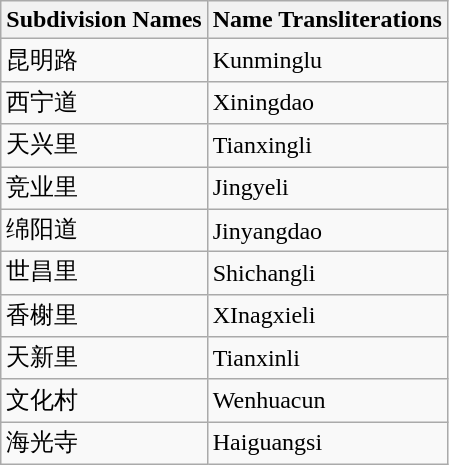<table class="wikitable sortable">
<tr>
<th>Subdivision Names</th>
<th>Name Transliterations</th>
</tr>
<tr>
<td>昆明路</td>
<td>Kunminglu</td>
</tr>
<tr>
<td>西宁道</td>
<td>Xiningdao</td>
</tr>
<tr>
<td>天兴里</td>
<td>Tianxingli</td>
</tr>
<tr>
<td>竞业里</td>
<td>Jingyeli</td>
</tr>
<tr>
<td>绵阳道</td>
<td>Jinyangdao</td>
</tr>
<tr>
<td>世昌里</td>
<td>Shichangli</td>
</tr>
<tr>
<td>香榭里</td>
<td>XInagxieli</td>
</tr>
<tr>
<td>天新里</td>
<td>Tianxinli</td>
</tr>
<tr>
<td>文化村</td>
<td>Wenhuacun</td>
</tr>
<tr>
<td>海光寺</td>
<td>Haiguangsi</td>
</tr>
</table>
